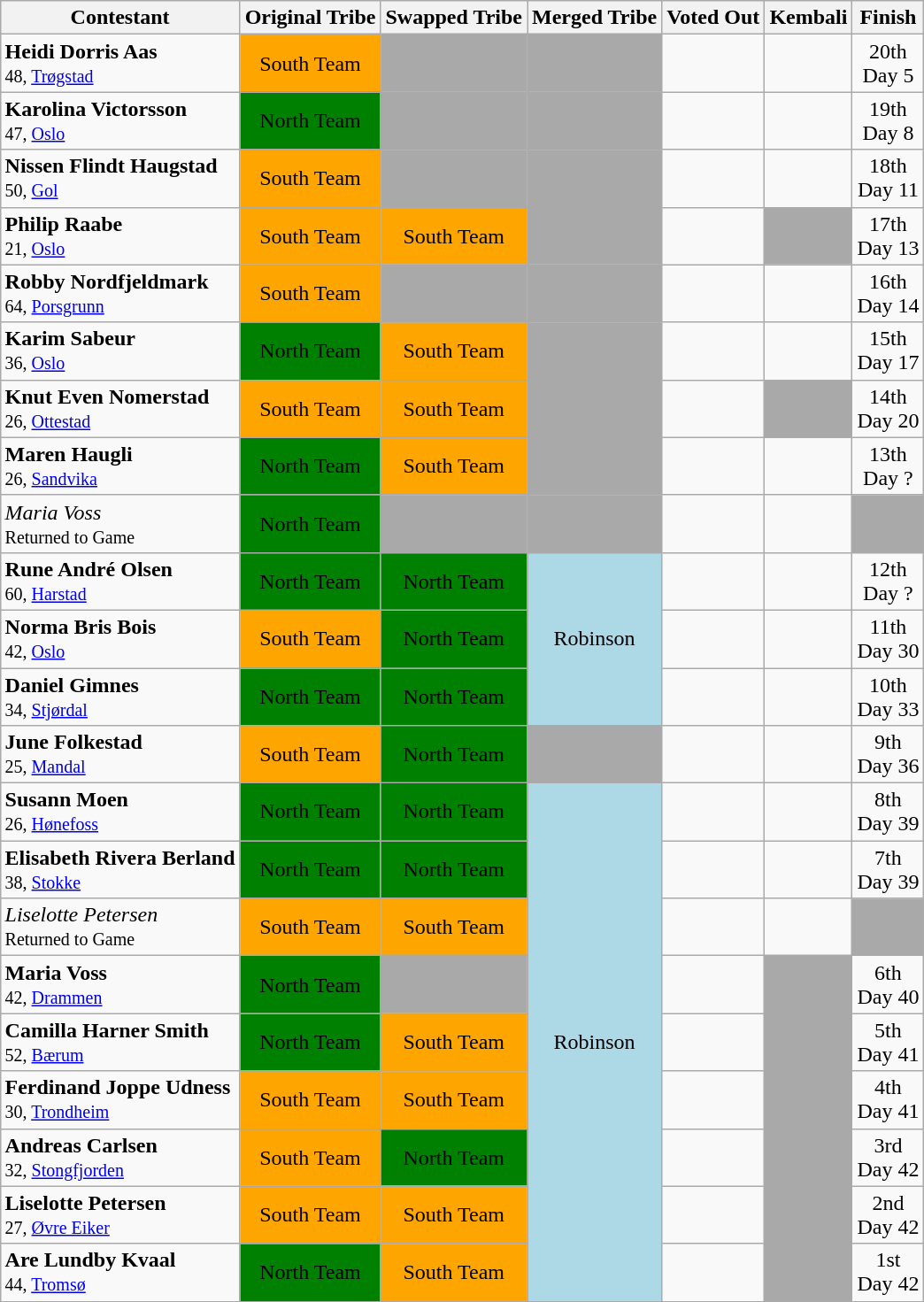<table class="wikitable" style="margin:auto; text-align:center">
<tr>
<th>Contestant</th>
<th>Original Tribe</th>
<th>Swapped Tribe</th>
<th>Merged Tribe</th>
<th>Voted Out</th>
<th>Kembali</th>
<th>Finish</th>
</tr>
<tr>
<td style="text-align: left;"><strong>Heidi Dorris Aas</strong><br><small>48, <a href='#'>Trøgstad</a></small></td>
<td bgcolor="orange">South Team</td>
<td bgcolor="darkgrey"></td>
<td bgcolor="darkgrey"></td>
<td></td>
<td></td>
<td>20th<br>Day 5</td>
</tr>
<tr>
<td style="text-align: left;"><strong>Karolina Victorsson</strong><br><small>47, <a href='#'>Oslo</a></small></td>
<td bgcolor="green">North Team</td>
<td bgcolor="darkgrey"></td>
<td bgcolor="darkgrey"></td>
<td></td>
<td></td>
<td>19th<br>Day 8</td>
</tr>
<tr>
<td style="text-align: left;"><strong>Nissen Flindt Haugstad</strong><br><small>50, <a href='#'>Gol</a></small></td>
<td bgcolor="orange">South Team</td>
<td bgcolor="darkgrey"></td>
<td bgcolor="darkgrey"></td>
<td></td>
<td></td>
<td>18th<br>Day 11</td>
</tr>
<tr>
<td style="text-align: left;"><strong>Philip Raabe</strong><br><small>21, <a href='#'>Oslo</a></small></td>
<td bgcolor="orange">South Team</td>
<td bgcolor="orange">South Team</td>
<td bgcolor="darkgrey"></td>
<td></td>
<td bgcolor="darkgrey"></td>
<td>17th<br>Day 13</td>
</tr>
<tr>
<td style="text-align: left;"><strong>Robby Nordfjeldmark</strong><br><small>64, <a href='#'>Porsgrunn</a></small></td>
<td bgcolor="orange">South Team</td>
<td bgcolor="darkgrey"></td>
<td bgcolor="darkgrey"></td>
<td></td>
<td></td>
<td>16th<br>Day 14</td>
</tr>
<tr>
<td style="text-align: left;"><strong>Karim Sabeur</strong><br><small>36, <a href='#'>Oslo</a></small></td>
<td bgcolor="green">North Team</td>
<td bgcolor="orange">South Team</td>
<td bgcolor="darkgrey"></td>
<td></td>
<td></td>
<td>15th<br>Day 17</td>
</tr>
<tr>
<td style="text-align: left;"><strong>Knut Even Nomerstad</strong><br><small>26, <a href='#'>Ottestad</a></small></td>
<td bgcolor="orange">South Team</td>
<td bgcolor="orange">South Team</td>
<td bgcolor="darkgrey"></td>
<td></td>
<td bgcolor="darkgrey"></td>
<td>14th<br>Day 20</td>
</tr>
<tr>
<td style="text-align: left;"><strong>Maren Haugli</strong><br><small>26, <a href='#'>Sandvika</a></small></td>
<td bgcolor="green">North Team</td>
<td bgcolor="orange">South Team</td>
<td bgcolor="darkgrey"></td>
<td></td>
<td></td>
<td>13th<br>Day ?</td>
</tr>
<tr>
<td style="text-align: left;"><em>Maria Voss</em><br><small>Returned to Game</small></td>
<td bgcolor="green">North Team</td>
<td bgcolor="darkgrey"></td>
<td bgcolor="darkgrey"></td>
<td></td>
<td></td>
<td bgcolor="darkgrey"></td>
</tr>
<tr>
<td style="text-align: left;"><strong>Rune André Olsen</strong><br><small>60, <a href='#'>Harstad</a></small></td>
<td bgcolor="green">North Team</td>
<td bgcolor="green">North Team</td>
<td rowspan="3" bgcolor="lightblue">Robinson</td>
<td></td>
<td></td>
<td>12th<br>Day ?</td>
</tr>
<tr>
<td style="text-align: left;"><strong>Norma Bris Bois</strong><br><small>42, <a href='#'>Oslo</a></small></td>
<td bgcolor="orange">South Team</td>
<td bgcolor="green">North Team</td>
<td></td>
<td></td>
<td>11th<br>Day 30</td>
</tr>
<tr>
<td style="text-align: left;"><strong>Daniel Gimnes</strong><br><small>34, <a href='#'>Stjørdal</a></small></td>
<td bgcolor="green">North Team</td>
<td bgcolor="green">North Team</td>
<td></td>
<td></td>
<td>10th<br>Day 33</td>
</tr>
<tr>
<td style="text-align: left;"><strong>June Folkestad</strong><br><small>25, <a href='#'>Mandal</a></small></td>
<td bgcolor="orange">South Team</td>
<td bgcolor="green">North Team</td>
<td bgcolor="darkgrey"></td>
<td></td>
<td></td>
<td>9th<br>Day 36</td>
</tr>
<tr>
<td style="text-align: left;"><strong>Susann Moen</strong><br><small>26, <a href='#'>Hønefoss</a></small></td>
<td bgcolor="green">North Team</td>
<td bgcolor="green">North Team</td>
<td rowspan="9" bgcolor="lightblue">Robinson</td>
<td></td>
<td></td>
<td>8th<br>Day 39</td>
</tr>
<tr>
<td style="text-align: left;"><strong>Elisabeth Rivera Berland</strong><br><small>38, <a href='#'>Stokke</a></small></td>
<td bgcolor="green">North Team</td>
<td bgcolor="green">North Team</td>
<td></td>
<td></td>
<td>7th<br>Day 39</td>
</tr>
<tr>
<td style="text-align: left;"><em>Liselotte Petersen</em><br><small>Returned to Game</small></td>
<td bgcolor="orange">South Team</td>
<td bgcolor="orange">South Team</td>
<td></td>
<td></td>
<td bgcolor="darkgrey"></td>
</tr>
<tr>
<td style="text-align: left;"><strong>Maria Voss</strong><br><small>42, <a href='#'>Drammen</a></small></td>
<td bgcolor="green">North Team</td>
<td bgcolor="darkgrey"></td>
<td></td>
<td rowspan="6" bgcolor="darkgrey"></td>
<td>6th<br>Day 40</td>
</tr>
<tr>
<td style="text-align: left;"><strong>Camilla Harner Smith</strong><br><small>52, <a href='#'>Bærum</a></small></td>
<td bgcolor="green">North Team</td>
<td bgcolor="orange">South Team</td>
<td></td>
<td>5th<br>Day 41</td>
</tr>
<tr>
<td style="text-align: left;"><strong>Ferdinand Joppe Udness</strong><br><small>30, <a href='#'>Trondheim</a></small></td>
<td bgcolor="orange">South Team</td>
<td bgcolor="orange">South Team</td>
<td></td>
<td>4th<br>Day 41</td>
</tr>
<tr>
<td style="text-align: left;"><strong>Andreas Carlsen</strong><br><small>32, <a href='#'>Stongfjorden</a></small></td>
<td bgcolor="orange">South Team</td>
<td bgcolor="green">North Team</td>
<td></td>
<td>3rd<br>Day 42</td>
</tr>
<tr>
<td style="text-align: left;"><strong>Liselotte Petersen</strong><br><small>27, <a href='#'>Øvre Eiker</a></small></td>
<td bgcolor="orange">South Team</td>
<td bgcolor="orange">South Team</td>
<td></td>
<td>2nd<br>Day 42</td>
</tr>
<tr>
<td style="text-align: left;"><strong>Are Lundby Kvaal</strong><br><small>44, <a href='#'>Tromsø</a></small></td>
<td bgcolor="green">North Team</td>
<td bgcolor="orange">South Team</td>
<td></td>
<td>1st<br>Day 42</td>
</tr>
<tr>
</tr>
</table>
